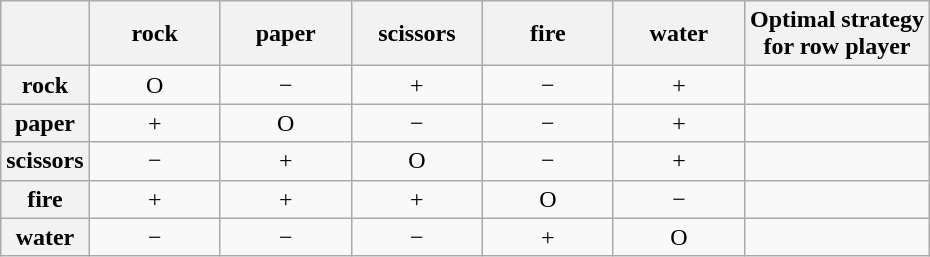<table class="wikitable">
<tr>
<th></th>
<th style=min-width:5em>rock</th>
<th style=min-width:5em>paper</th>
<th style=min-width:5em>scissors</th>
<th style=min-width:5em>fire</th>
<th style=min-width:5em>water</th>
<th nowrap>Optimal strategy<br>for row player</th>
</tr>
<tr style="text-align: center;">
<th scope=row>rock</th>
<td>O</td>
<td>−</td>
<td>+</td>
<td>−</td>
<td>+</td>
<td></td>
</tr>
<tr style="text-align: center;">
<th scope=row>paper</th>
<td>+</td>
<td>O</td>
<td>−</td>
<td>−</td>
<td>+</td>
<td></td>
</tr>
<tr style="text-align: center;">
<th scope=row>scissors</th>
<td>−</td>
<td>+</td>
<td>O</td>
<td>−</td>
<td>+</td>
<td></td>
</tr>
<tr style="text-align: center;">
<th scope=row>fire</th>
<td>+</td>
<td>+</td>
<td>+</td>
<td>O</td>
<td>−</td>
<td></td>
</tr>
<tr style="text-align: center;">
<th scope=row>water</th>
<td>−</td>
<td>−</td>
<td>−</td>
<td>+</td>
<td>O</td>
<td></td>
</tr>
</table>
